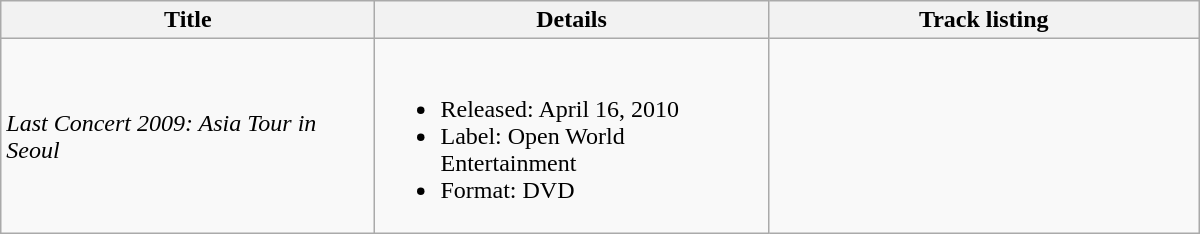<table class="wikitable" style="width:800px;">
<tr>
<th>Title</th>
<th>Details</th>
<th style="width:280px;">Track listing</th>
</tr>
<tr>
<td><em>Last Concert 2009: Asia Tour in Seoul</em></td>
<td><br><ul><li>Released: April 16, 2010</li><li>Label: Open World Entertainment</li><li>Format: DVD</li></ul></td>
<td style="text-align:center; font-size:85%;"></td>
</tr>
</table>
